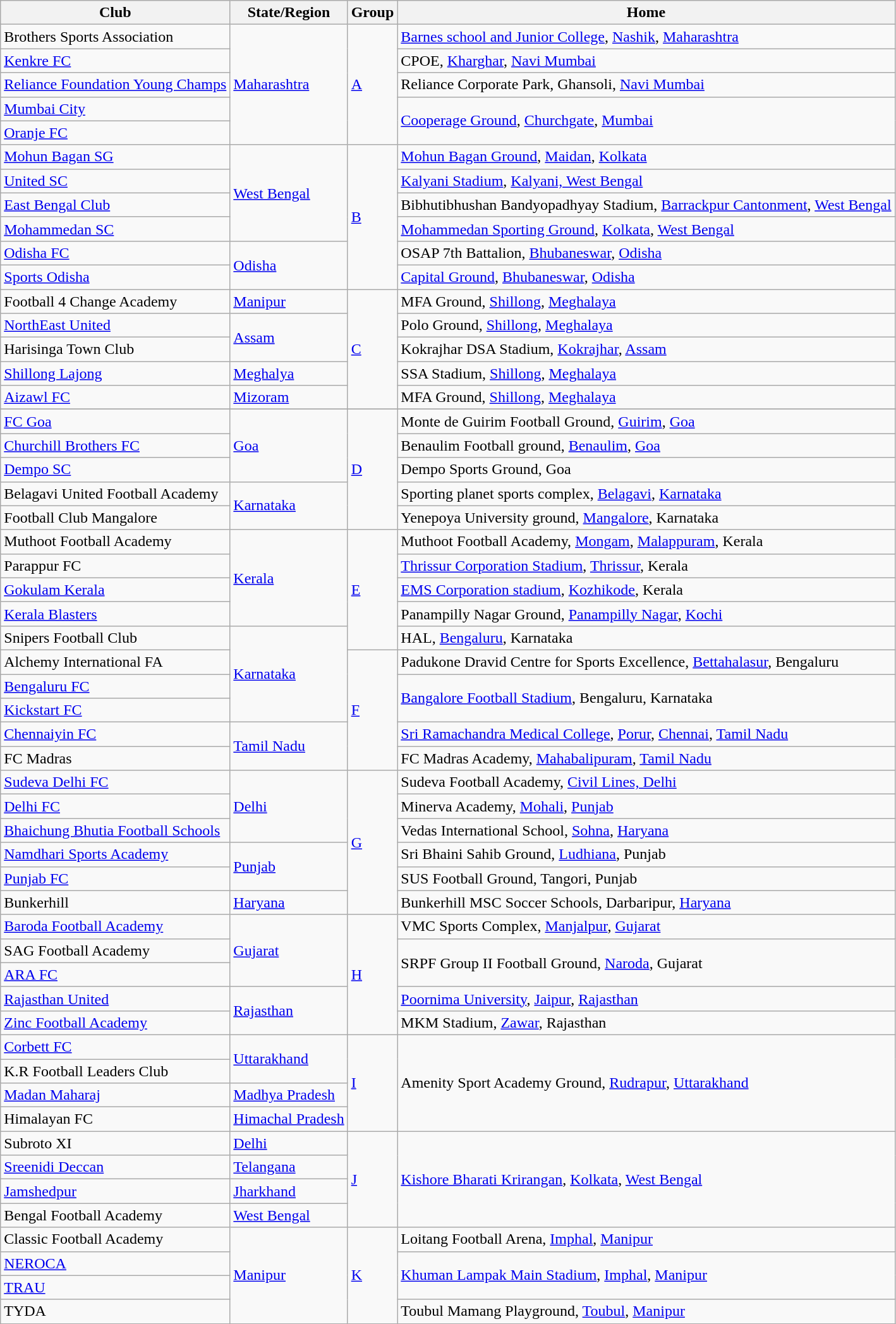<table class="wikitable sortable">
<tr>
<th>Club</th>
<th>State/Region</th>
<th>Group</th>
<th>Home</th>
</tr>
<tr>
<td>Brothers Sports Association</td>
<td rowspan=5><a href='#'>Maharashtra</a></td>
<td rowspan=5><a href='#'>A</a></td>
<td><a href='#'>Barnes school and Junior College</a>, <a href='#'>Nashik</a>, <a href='#'>Maharashtra</a></td>
</tr>
<tr>
<td><a href='#'>Kenkre FC</a></td>
<td>CPOE, <a href='#'>Kharghar</a>, <a href='#'>Navi Mumbai</a></td>
</tr>
<tr>
<td><a href='#'>Reliance Foundation Young Champs</a></td>
<td>Reliance Corporate Park, Ghansoli, <a href='#'>Navi Mumbai</a></td>
</tr>
<tr>
<td><a href='#'>Mumbai City</a></td>
<td rowspan=2><a href='#'>Cooperage Ground</a>, <a href='#'>Churchgate</a>, <a href='#'>Mumbai</a></td>
</tr>
<tr>
<td><a href='#'>Oranje FC</a></td>
</tr>
<tr>
<td><a href='#'>Mohun Bagan SG</a></td>
<td rowspan=4><a href='#'>West Bengal</a></td>
<td rowspan=6><a href='#'>B</a></td>
<td><a href='#'>Mohun Bagan Ground</a>, <a href='#'>Maidan</a>, <a href='#'>Kolkata</a></td>
</tr>
<tr>
<td><a href='#'>United SC</a></td>
<td><a href='#'>Kalyani Stadium</a>, <a href='#'>Kalyani, West Bengal</a></td>
</tr>
<tr>
<td><a href='#'>East Bengal Club</a></td>
<td>Bibhutibhushan Bandyopadhyay Stadium, <a href='#'>Barrackpur Cantonment</a>, <a href='#'>West Bengal</a></td>
</tr>
<tr>
<td><a href='#'>Mohammedan SC</a></td>
<td><a href='#'>Mohammedan Sporting Ground</a>, <a href='#'>Kolkata</a>, <a href='#'>West Bengal</a></td>
</tr>
<tr>
<td><a href='#'>Odisha FC</a></td>
<td rowspan=2><a href='#'>Odisha</a></td>
<td>OSAP 7th Battalion, <a href='#'>Bhubaneswar</a>, <a href='#'>Odisha</a><br></td>
</tr>
<tr>
<td><a href='#'>Sports Odisha</a></td>
<td><a href='#'>Capital Ground</a>, <a href='#'>Bhubaneswar</a>, <a href='#'>Odisha</a></td>
</tr>
<tr>
<td>Football 4 Change Academy</td>
<td><a href='#'>Manipur</a></td>
<td rowspan=5><a href='#'>C</a></td>
<td>MFA Ground, <a href='#'>Shillong</a>, <a href='#'>Meghalaya</a></td>
</tr>
<tr>
<td><a href='#'>NorthEast United</a></td>
<td rowspan=2><a href='#'>Assam</a></td>
<td>Polo Ground, <a href='#'>Shillong</a>, <a href='#'>Meghalaya</a></td>
</tr>
<tr>
<td>Harisinga Town Club</td>
<td>Kokrajhar DSA Stadium, <a href='#'>Kokrajhar</a>, <a href='#'>Assam</a></td>
</tr>
<tr>
<td><a href='#'>Shillong Lajong</a></td>
<td><a href='#'>Meghalya</a></td>
<td>SSA Stadium, <a href='#'>Shillong</a>, <a href='#'>Meghalaya</a></td>
</tr>
<tr>
<td><a href='#'>Aizawl FC</a></td>
<td><a href='#'>Mizoram</a></td>
<td>MFA Ground, <a href='#'>Shillong</a>, <a href='#'>Meghalaya</a></td>
</tr>
<tr>
</tr>
<tr>
<td><a href='#'>FC Goa</a></td>
<td rowspan=3><a href='#'>Goa</a></td>
<td rowspan=5><a href='#'>D</a></td>
<td>Monte de Guirim Football Ground, <a href='#'>Guirim</a>, <a href='#'>Goa</a></td>
</tr>
<tr>
<td><a href='#'>Churchill Brothers FC</a></td>
<td>Benaulim Football ground, <a href='#'>Benaulim</a>, <a href='#'>Goa</a></td>
</tr>
<tr>
<td><a href='#'>Dempo SC</a></td>
<td>Dempo Sports Ground, Goa</td>
</tr>
<tr>
<td>Belagavi United Football Academy</td>
<td rowspan=2><a href='#'>Karnataka</a></td>
<td>Sporting planet sports complex, <a href='#'>Belagavi</a>, <a href='#'>Karnataka</a></td>
</tr>
<tr>
<td>Football Club Mangalore</td>
<td>Yenepoya University ground, <a href='#'>Mangalore</a>, Karnataka</td>
</tr>
<tr>
<td>Muthoot Football Academy</td>
<td rowspan=4><a href='#'>Kerala</a></td>
<td rowspan=5><a href='#'>E</a></td>
<td>Muthoot Football Academy, <a href='#'>Mongam</a>, <a href='#'>Malappuram</a>, Kerala</td>
</tr>
<tr>
<td>Parappur FC</td>
<td><a href='#'>Thrissur Corporation Stadium</a>, <a href='#'>Thrissur</a>, Kerala</td>
</tr>
<tr>
<td><a href='#'>Gokulam Kerala</a></td>
<td><a href='#'>EMS Corporation stadium</a>, <a href='#'>Kozhikode</a>, Kerala</td>
</tr>
<tr>
<td><a href='#'>Kerala Blasters</a></td>
<td>Panampilly Nagar Ground, <a href='#'>Panampilly Nagar</a>, <a href='#'>Kochi</a></td>
</tr>
<tr>
<td>Snipers Football Club</td>
<td rowspan=4><a href='#'>Karnataka</a></td>
<td>HAL, <a href='#'>Bengaluru</a>, Karnataka</td>
</tr>
<tr>
<td>Alchemy International FA</td>
<td rowspan=5><a href='#'>F</a></td>
<td>Padukone Dravid Centre for Sports Excellence, <a href='#'>Bettahalasur</a>, Bengaluru</td>
</tr>
<tr>
<td><a href='#'>Bengaluru FC</a></td>
<td rowspan=2><a href='#'>Bangalore Football Stadium</a>, Bengaluru, Karnataka</td>
</tr>
<tr>
<td><a href='#'>Kickstart FC</a></td>
</tr>
<tr>
<td><a href='#'>Chennaiyin FC</a></td>
<td rowspan=2><a href='#'>Tamil Nadu</a></td>
<td><a href='#'>Sri Ramachandra Medical College</a>, <a href='#'>Porur</a>, <a href='#'>Chennai</a>, <a href='#'>Tamil Nadu</a></td>
</tr>
<tr>
<td>FC Madras</td>
<td>FC Madras Academy, <a href='#'>Mahabalipuram</a>, <a href='#'>Tamil Nadu</a></td>
</tr>
<tr>
<td><a href='#'>Sudeva Delhi FC</a></td>
<td rowspan=3><a href='#'>Delhi</a></td>
<td rowspan=6><a href='#'>G</a></td>
<td>Sudeva Football Academy, <a href='#'>Civil Lines, Delhi</a></td>
</tr>
<tr>
<td><a href='#'>Delhi FC</a></td>
<td>Minerva Academy, <a href='#'>Mohali</a>, <a href='#'>Punjab</a></td>
</tr>
<tr>
<td><a href='#'>Bhaichung Bhutia Football Schools</a></td>
<td>Vedas International School, <a href='#'>Sohna</a>, <a href='#'>Haryana</a></td>
</tr>
<tr>
<td><a href='#'>Namdhari Sports Academy</a></td>
<td rowspan=2><a href='#'>Punjab</a></td>
<td>Sri Bhaini Sahib Ground, <a href='#'>Ludhiana</a>, Punjab</td>
</tr>
<tr>
<td><a href='#'>Punjab FC</a></td>
<td>SUS Football Ground, Tangori, Punjab</td>
</tr>
<tr>
<td>Bunkerhill</td>
<td><a href='#'>Haryana</a></td>
<td>Bunkerhill MSC Soccer Schools, Darbaripur, <a href='#'>Haryana</a></td>
</tr>
<tr>
<td><a href='#'>Baroda Football Academy</a></td>
<td rowspan=3><a href='#'>Gujarat</a></td>
<td rowspan=5><a href='#'>H</a></td>
<td>VMC Sports Complex, <a href='#'>Manjalpur</a>, <a href='#'>Gujarat</a></td>
</tr>
<tr>
<td>SAG Football Academy</td>
<td rowspan=2>SRPF Group II Football Ground, <a href='#'>Naroda</a>, Gujarat</td>
</tr>
<tr>
<td><a href='#'>ARA FC</a></td>
</tr>
<tr>
<td><a href='#'>Rajasthan United</a></td>
<td rowspan=2><a href='#'>Rajasthan</a></td>
<td><a href='#'>Poornima University</a>, <a href='#'>Jaipur</a>, <a href='#'>Rajasthan</a></td>
</tr>
<tr>
<td><a href='#'>Zinc Football Academy</a></td>
<td>MKM Stadium, <a href='#'>Zawar</a>, Rajasthan</td>
</tr>
<tr>
<td><a href='#'>Corbett FC</a></td>
<td rowspan=2><a href='#'>Uttarakhand</a></td>
<td rowspan=4><a href='#'>I</a></td>
<td rowspan=4>Amenity Sport Academy Ground, <a href='#'>Rudrapur</a>, <a href='#'>Uttarakhand</a></td>
</tr>
<tr>
<td>K.R Football Leaders Club</td>
</tr>
<tr>
<td><a href='#'>Madan Maharaj</a></td>
<td><a href='#'>Madhya Pradesh</a></td>
</tr>
<tr>
<td>Himalayan FC</td>
<td><a href='#'>Himachal Pradesh</a></td>
</tr>
<tr>
<td>Subroto XI</td>
<td><a href='#'>Delhi</a></td>
<td rowspan=4><a href='#'>J</a></td>
<td rowspan=4><a href='#'>Kishore Bharati Krirangan</a>, <a href='#'>Kolkata</a>, <a href='#'>West Bengal</a></td>
</tr>
<tr>
<td><a href='#'>Sreenidi Deccan</a></td>
<td><a href='#'>Telangana</a></td>
</tr>
<tr>
<td><a href='#'>Jamshedpur</a></td>
<td><a href='#'>Jharkhand</a></td>
</tr>
<tr>
<td>Bengal Football Academy</td>
<td><a href='#'>West Bengal</a></td>
</tr>
<tr>
<td>Classic Football Academy</td>
<td rowspan=4><a href='#'>Manipur</a></td>
<td rowspan=4><a href='#'>K</a></td>
<td>Loitang Football Arena, <a href='#'>Imphal</a>, <a href='#'>Manipur</a></td>
</tr>
<tr>
<td><a href='#'>NEROCA</a></td>
<td rowspan=2><a href='#'>Khuman Lampak Main Stadium</a>, <a href='#'>Imphal</a>, <a href='#'>Manipur</a></td>
</tr>
<tr>
<td><a href='#'>TRAU</a></td>
</tr>
<tr>
<td>TYDA</td>
<td>Toubul Mamang Playground, <a href='#'>Toubul</a>, <a href='#'>Manipur</a></td>
</tr>
</table>
